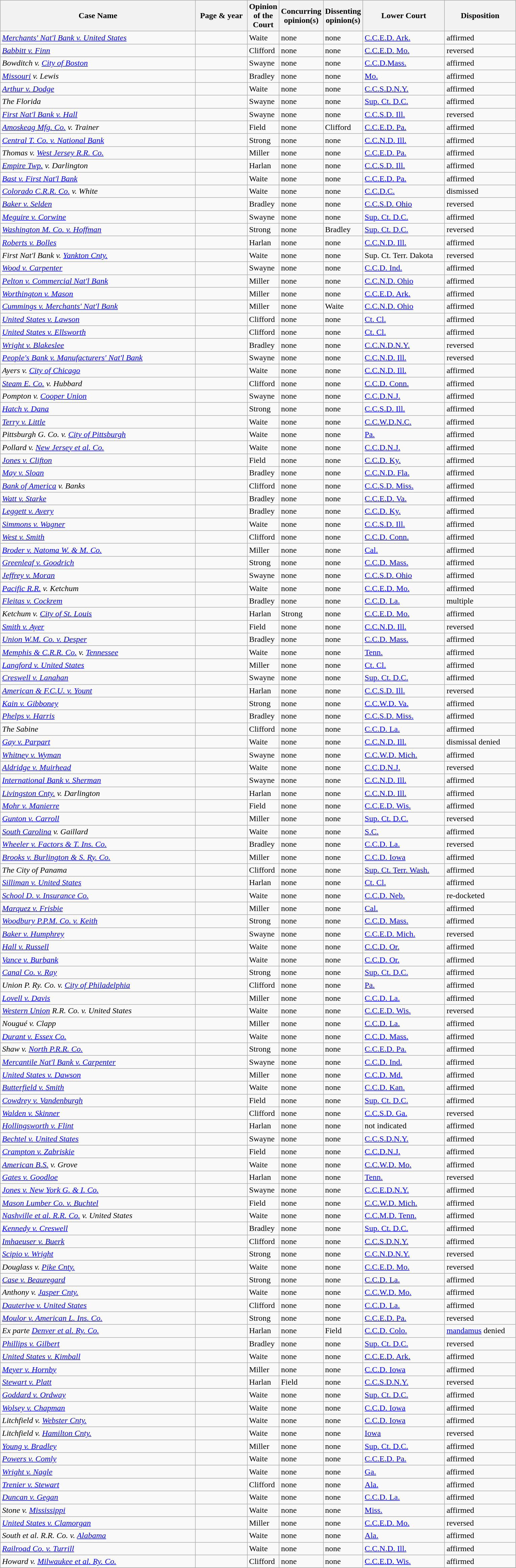<table class="wikitable sortable">
<tr>
<th scope="col" style="width: 380px;">Case Name</th>
<th scope="col" style="width: 95px;">Page & year</th>
<th scope="col" style="width: 10px;">Opinion of the Court</th>
<th scope="col" style="width: 10px;">Concurring opinion(s)</th>
<th scope="col" style="width: 10px;">Dissenting opinion(s)</th>
<th scope="col" style="width: 155px;">Lower Court</th>
<th scope="col" style="width: 133px;">Disposition</th>
</tr>
<tr>
<td><em><a href='#'>Merchants' Nat'l Bank v. United States</a></em></td>
<td align="right"></td>
<td>Waite</td>
<td>none</td>
<td>none</td>
<td><a href='#'>C.C.E.D. Ark.</a></td>
<td>affirmed</td>
</tr>
<tr>
<td><em><a href='#'>Babbitt v. Finn</a></em></td>
<td align="right"></td>
<td>Clifford</td>
<td>none</td>
<td>none</td>
<td><a href='#'>C.C.E.D. Mo.</a></td>
<td>reversed</td>
</tr>
<tr>
<td><em>Bowditch v. <a href='#'>City of Boston</a></em></td>
<td align="right"></td>
<td>Swayne</td>
<td>none</td>
<td>none</td>
<td><a href='#'>C.C.D.Mass.</a></td>
<td>affirmed</td>
</tr>
<tr>
<td><em><a href='#'>Missouri</a> v. Lewis</em></td>
<td align="right"></td>
<td>Bradley</td>
<td>none</td>
<td>none</td>
<td><a href='#'>Mo.</a></td>
<td>affirmed</td>
</tr>
<tr>
<td><em><a href='#'>Arthur v. Dodge</a></em></td>
<td align="right"></td>
<td>Waite</td>
<td>none</td>
<td>none</td>
<td><a href='#'>C.C.S.D.N.Y.</a></td>
<td>affirmed</td>
</tr>
<tr>
<td><em>The Florida</em></td>
<td align="right"></td>
<td>Swayne</td>
<td>none</td>
<td>none</td>
<td><a href='#'>Sup. Ct. D.C.</a></td>
<td>affirmed</td>
</tr>
<tr>
<td><em><a href='#'>First Nat'l Bank v. Hall</a></em></td>
<td align="right"></td>
<td>Swayne</td>
<td>none</td>
<td>none</td>
<td><a href='#'>C.C.S.D. Ill.</a></td>
<td>reversed</td>
</tr>
<tr>
<td><em><a href='#'>Amoskeag Mfg. Co.</a> v. Trainer</em></td>
<td align="right"></td>
<td>Field</td>
<td>none</td>
<td>Clifford</td>
<td><a href='#'>C.C.E.D. Pa.</a></td>
<td>affirmed</td>
</tr>
<tr>
<td><em><a href='#'>Central T. Co. v. National Bank</a></em></td>
<td align="right"></td>
<td>Strong</td>
<td>none</td>
<td>none</td>
<td><a href='#'>C.C.N.D. Ill.</a></td>
<td>affirmed</td>
</tr>
<tr>
<td><em>Thomas v. <a href='#'>West Jersey R.R. Co.</a></em></td>
<td align="right"></td>
<td>Miller</td>
<td>none</td>
<td>none</td>
<td><a href='#'>C.C.E.D. Pa.</a></td>
<td>affirmed</td>
</tr>
<tr>
<td><em><a href='#'>Empire Twp.</a> v. Darlington</em></td>
<td align="right"></td>
<td>Harlan</td>
<td>none</td>
<td>none</td>
<td><a href='#'>C.C.S.D. Ill.</a></td>
<td>affirmed</td>
</tr>
<tr>
<td><em><a href='#'>Bast v. First Nat'l Bank</a></em></td>
<td align="right"></td>
<td>Waite</td>
<td>none</td>
<td>none</td>
<td><a href='#'>C.C.E.D. Pa.</a></td>
<td>affirmed</td>
</tr>
<tr>
<td><em><a href='#'>Colorado C.R.R. Co.</a> v. White</em></td>
<td align="right"></td>
<td>Waite</td>
<td>none</td>
<td>none</td>
<td><a href='#'>C.C.D.C.</a></td>
<td>dismissed</td>
</tr>
<tr>
<td><em><a href='#'>Baker v. Selden</a></em></td>
<td align="right"></td>
<td>Bradley</td>
<td>none</td>
<td>none</td>
<td><a href='#'>C.C.S.D. Ohio</a></td>
<td>reversed</td>
</tr>
<tr>
<td><em><a href='#'>Meguire v. Corwine</a></em></td>
<td align="right"></td>
<td>Swayne</td>
<td>none</td>
<td>none</td>
<td><a href='#'>Sup. Ct. D.C.</a></td>
<td>affirmed</td>
</tr>
<tr>
<td><em><a href='#'>Washington M. Co. v. Hoffman</a></em></td>
<td align="right"></td>
<td>Strong</td>
<td>none</td>
<td>Bradley</td>
<td><a href='#'>Sup. Ct. D.C.</a></td>
<td>reversed</td>
</tr>
<tr>
<td><em><a href='#'>Roberts v. Bolles</a></em></td>
<td align="right"></td>
<td>Harlan</td>
<td>none</td>
<td>none</td>
<td><a href='#'>C.C.N.D. Ill.</a></td>
<td>affirmed</td>
</tr>
<tr>
<td><em>First Nat'l Bank v. <a href='#'>Yankton Cnty.</a></em></td>
<td align="right"></td>
<td>Waite</td>
<td>none</td>
<td>none</td>
<td>Sup. Ct. Terr. Dakota</td>
<td>reversed</td>
</tr>
<tr>
<td><em><a href='#'>Wood v. Carpenter</a></em></td>
<td align="right"></td>
<td>Swayne</td>
<td>none</td>
<td>none</td>
<td><a href='#'>C.C.D. Ind.</a></td>
<td>affirmed</td>
</tr>
<tr>
<td><em><a href='#'>Pelton v. Commercial Nat'l Bank</a></em></td>
<td align="right"></td>
<td>Miller</td>
<td>none</td>
<td>none</td>
<td><a href='#'>C.C.N.D. Ohio</a></td>
<td>affirmed</td>
</tr>
<tr>
<td><em><a href='#'>Worthington v. Mason</a></em></td>
<td align="right"></td>
<td>Miller</td>
<td>none</td>
<td>none</td>
<td><a href='#'>C.C.E.D. Ark.</a></td>
<td>affirmed</td>
</tr>
<tr>
<td><em><a href='#'>Cummings v. Merchants' Nat'l Bank</a></em></td>
<td align="right"></td>
<td>Miller</td>
<td>none</td>
<td>Waite</td>
<td><a href='#'>C.C.N.D. Ohio</a></td>
<td>affirmed</td>
</tr>
<tr>
<td><em><a href='#'>United States v. Lawson</a></em></td>
<td align="right"></td>
<td>Clifford</td>
<td>none</td>
<td>none</td>
<td><a href='#'>Ct. Cl.</a></td>
<td>affirmed</td>
</tr>
<tr>
<td><em><a href='#'>United States v. Ellsworth</a></em></td>
<td align="right"></td>
<td>Clifford</td>
<td>none</td>
<td>none</td>
<td><a href='#'>Ct. Cl.</a></td>
<td>affirmed</td>
</tr>
<tr>
<td><em><a href='#'>Wright v. Blakeslee</a></em></td>
<td align="right"></td>
<td>Bradley</td>
<td>none</td>
<td>none</td>
<td><a href='#'>C.C.N.D.N.Y.</a></td>
<td>reversed</td>
</tr>
<tr>
<td><em><a href='#'>People's Bank v. Manufacturers' Nat'l Bank</a></em></td>
<td align="right"></td>
<td>Swayne</td>
<td>none</td>
<td>none</td>
<td><a href='#'>C.C.N.D. Ill.</a></td>
<td>reversed</td>
</tr>
<tr>
<td><em>Ayers v. <a href='#'>City of Chicago</a></em></td>
<td align="right"></td>
<td>Waite</td>
<td>none</td>
<td>none</td>
<td><a href='#'>C.C.N.D. Ill.</a></td>
<td>affirmed</td>
</tr>
<tr>
<td><em><a href='#'>Steam E. Co.</a> v. Hubbard</em></td>
<td align="right"></td>
<td>Clifford</td>
<td>none</td>
<td>none</td>
<td><a href='#'>C.C.D. Conn.</a></td>
<td>affirmed</td>
</tr>
<tr>
<td><em>Pompton v. <a href='#'>Cooper Union</a></em></td>
<td align="right"></td>
<td>Swayne</td>
<td>none</td>
<td>none</td>
<td><a href='#'>C.C.D.N.J.</a></td>
<td>affirmed</td>
</tr>
<tr>
<td><em><a href='#'>Hatch v. Dana</a></em></td>
<td align="right"></td>
<td>Strong</td>
<td>none</td>
<td>none</td>
<td><a href='#'>C.C.S.D. Ill.</a></td>
<td>affirmed</td>
</tr>
<tr>
<td><em><a href='#'>Terry v. Little</a></em></td>
<td align="right"></td>
<td>Waite</td>
<td>none</td>
<td>none</td>
<td><a href='#'>C.C.W.D.N.C.</a></td>
<td>affirmed</td>
</tr>
<tr>
<td><em>Pittsburgh G. Co. v. <a href='#'>City of Pittsburgh</a></em></td>
<td align="right"></td>
<td>Waite</td>
<td>none</td>
<td>none</td>
<td><a href='#'>Pa.</a></td>
<td>affirmed</td>
</tr>
<tr>
<td><em>Pollard v. <a href='#'>New Jersey et al. Co.</a></em></td>
<td align="right"></td>
<td>Waite</td>
<td>none</td>
<td>none</td>
<td><a href='#'>C.C.D.N.J.</a></td>
<td>affirmed</td>
</tr>
<tr>
<td><em><a href='#'>Jones v. Clifton</a></em></td>
<td align="right"></td>
<td>Field</td>
<td>none</td>
<td>none</td>
<td><a href='#'>C.C.D. Ky.</a></td>
<td>affirmed</td>
</tr>
<tr>
<td><em><a href='#'>May v. Sloan</a></em></td>
<td align="right"></td>
<td>Bradley</td>
<td>none</td>
<td>none</td>
<td><a href='#'>C.C.N.D. Fla.</a></td>
<td>affirmed</td>
</tr>
<tr>
<td><em><a href='#'>Bank of America</a> v. Banks</em></td>
<td align="right"></td>
<td>Clifford</td>
<td>none</td>
<td>none</td>
<td><a href='#'>C.C.S.D. Miss.</a></td>
<td>affirmed</td>
</tr>
<tr>
<td><em><a href='#'>Watt v. Starke</a></em></td>
<td align="right"></td>
<td>Bradley</td>
<td>none</td>
<td>none</td>
<td><a href='#'>C.C.E.D. Va.</a></td>
<td>affirmed</td>
</tr>
<tr>
<td><em><a href='#'>Leggett v. Avery</a></em></td>
<td align="right"></td>
<td>Bradley</td>
<td>none</td>
<td>none</td>
<td><a href='#'>C.C.D. Ky.</a></td>
<td>affirmed</td>
</tr>
<tr>
<td><em><a href='#'>Simmons v. Wagner</a></em></td>
<td align="right"></td>
<td>Waite</td>
<td>none</td>
<td>none</td>
<td><a href='#'>C.C.S.D. Ill.</a></td>
<td>affirmed</td>
</tr>
<tr>
<td><em><a href='#'>West v. Smith</a></em></td>
<td align="right"></td>
<td>Clifford</td>
<td>none</td>
<td>none</td>
<td><a href='#'>C.C.D. Conn.</a></td>
<td>affirmed</td>
</tr>
<tr>
<td><em><a href='#'>Broder v. Natoma W. & M. Co.</a></em></td>
<td align="right"></td>
<td>Miller</td>
<td>none</td>
<td>none</td>
<td><a href='#'>Cal.</a></td>
<td>affirmed</td>
</tr>
<tr>
<td><em><a href='#'>Greenleaf v. Goodrich</a></em></td>
<td align="right"></td>
<td>Strong</td>
<td>none</td>
<td>none</td>
<td><a href='#'>C.C.D. Mass.</a></td>
<td>affirmed</td>
</tr>
<tr>
<td><em><a href='#'>Jeffrey v. Moran</a></em></td>
<td align="right"></td>
<td>Swayne</td>
<td>none</td>
<td>none</td>
<td><a href='#'>C.C.S.D. Ohio</a></td>
<td>affirmed</td>
</tr>
<tr>
<td><em><a href='#'>Pacific R.R.</a> v. Ketchum</em></td>
<td align="right"></td>
<td>Waite</td>
<td>none</td>
<td>none</td>
<td><a href='#'>C.C.E.D. Mo.</a></td>
<td>affirmed</td>
</tr>
<tr>
<td><em><a href='#'>Fleitas v. Cockrem</a></em></td>
<td align="right"></td>
<td>Bradley</td>
<td>none</td>
<td>none</td>
<td><a href='#'>C.C.D. La.</a></td>
<td>multiple</td>
</tr>
<tr>
<td><em>Ketchum v. <a href='#'>City of St. Louis</a></em></td>
<td align="right"></td>
<td>Harlan</td>
<td>Strong</td>
<td>none</td>
<td><a href='#'>C.C.E.D. Mo.</a></td>
<td>affirmed</td>
</tr>
<tr>
<td><em><a href='#'>Smith v. Ayer</a></em></td>
<td align="right"></td>
<td>Field</td>
<td>none</td>
<td>none</td>
<td><a href='#'>C.C.N.D. Ill.</a></td>
<td>reversed</td>
</tr>
<tr>
<td><em><a href='#'>Union W.M. Co. v. Desper</a></em></td>
<td align="right"></td>
<td>Bradley</td>
<td>none</td>
<td>none</td>
<td><a href='#'>C.C.D. Mass.</a></td>
<td>affirmed</td>
</tr>
<tr>
<td><em><a href='#'>Memphis & C.R.R. Co.</a> v. <a href='#'>Tennessee</a></em></td>
<td align="right"></td>
<td>Waite</td>
<td>none</td>
<td>none</td>
<td><a href='#'>Tenn.</a></td>
<td>affirmed</td>
</tr>
<tr>
<td><em><a href='#'>Langford v. United States</a></em></td>
<td align="right"></td>
<td>Miller</td>
<td>none</td>
<td>none</td>
<td><a href='#'>Ct. Cl.</a></td>
<td>affirmed</td>
</tr>
<tr>
<td><em><a href='#'>Creswell v. Lanahan</a></em></td>
<td align="right"></td>
<td>Swayne</td>
<td>none</td>
<td>none</td>
<td><a href='#'>Sup. Ct. D.C.</a></td>
<td>affirmed</td>
</tr>
<tr>
<td><em><a href='#'>American & F.C.U. v. Yount</a></em></td>
<td align="right"></td>
<td>Harlan</td>
<td>none</td>
<td>none</td>
<td><a href='#'>C.C.S.D. Ill.</a></td>
<td>reversed</td>
</tr>
<tr>
<td><em><a href='#'>Kain v. Gibboney</a></em></td>
<td align="right"></td>
<td>Strong</td>
<td>none</td>
<td>none</td>
<td><a href='#'>C.C.W.D. Va.</a></td>
<td>affirmed</td>
</tr>
<tr>
<td><em><a href='#'>Phelps v. Harris</a></em></td>
<td align="right"></td>
<td>Bradley</td>
<td>none</td>
<td>none</td>
<td><a href='#'>C.C.S.D. Miss.</a></td>
<td>affirmed</td>
</tr>
<tr>
<td><em>The Sabine</em></td>
<td align="right"></td>
<td>Clifford</td>
<td>none</td>
<td>none</td>
<td><a href='#'>C.C.D. La.</a></td>
<td>affirmed</td>
</tr>
<tr>
<td><em><a href='#'>Gay v. Parpart</a></em></td>
<td align="right"></td>
<td>Waite</td>
<td>none</td>
<td>none</td>
<td><a href='#'>C.C.N.D. Ill.</a></td>
<td>dismissal denied</td>
</tr>
<tr>
<td><em><a href='#'>Whitney v. Wyman</a></em></td>
<td align="right"></td>
<td>Swayne</td>
<td>none</td>
<td>none</td>
<td><a href='#'>C.C.W.D. Mich.</a></td>
<td>affirmed</td>
</tr>
<tr>
<td><em><a href='#'>Aldridge v. Muirhead</a></em></td>
<td align="right"></td>
<td>Waite</td>
<td>none</td>
<td>none</td>
<td><a href='#'>C.C.D.N.J.</a></td>
<td>reversed</td>
</tr>
<tr>
<td><em><a href='#'>International Bank v. Sherman</a></em></td>
<td align="right"></td>
<td>Swayne</td>
<td>none</td>
<td>none</td>
<td><a href='#'>C.C.N.D. Ill.</a></td>
<td>affirmed</td>
</tr>
<tr>
<td><em><a href='#'>Livingston Cnty.</a> v. Darlington</em></td>
<td align="right"></td>
<td>Harlan</td>
<td>none</td>
<td>none</td>
<td><a href='#'>C.C.N.D. Ill.</a></td>
<td>affirmed</td>
</tr>
<tr>
<td><em><a href='#'>Mohr v. Manierre</a></em></td>
<td align="right"></td>
<td>Field</td>
<td>none</td>
<td>none</td>
<td><a href='#'>C.C.E.D. Wis.</a></td>
<td>affirmed</td>
</tr>
<tr>
<td><em><a href='#'>Gunton v. Carroll</a></em></td>
<td align="right"></td>
<td>Miller</td>
<td>none</td>
<td>none</td>
<td><a href='#'>Sup. Ct. D.C.</a></td>
<td>reversed</td>
</tr>
<tr>
<td><em><a href='#'>South Carolina</a> v. Gaillard</em></td>
<td align="right"></td>
<td>Waite</td>
<td>none</td>
<td>none</td>
<td><a href='#'>S.C.</a></td>
<td>affirmed</td>
</tr>
<tr>
<td><em><a href='#'>Wheeler v. Factors & T. Ins. Co.</a></em></td>
<td align="right"></td>
<td>Bradley</td>
<td>none</td>
<td>none</td>
<td><a href='#'>C.C.D. La.</a></td>
<td>reversed</td>
</tr>
<tr>
<td><em><a href='#'>Brooks v. Burlington & S. Ry. Co.</a></em></td>
<td align="right"></td>
<td>Miller</td>
<td>none</td>
<td>none</td>
<td><a href='#'>C.C.D. Iowa</a></td>
<td>affirmed</td>
</tr>
<tr>
<td><em>The City of Panama</em></td>
<td align="right"></td>
<td>Clifford</td>
<td>none</td>
<td>none</td>
<td><a href='#'>Sup. Ct. Terr. Wash.</a></td>
<td>affirmed</td>
</tr>
<tr>
<td><em><a href='#'>Silliman v. United States</a></em></td>
<td align="right"></td>
<td>Harlan</td>
<td>none</td>
<td>none</td>
<td><a href='#'>Ct. Cl.</a></td>
<td>affirmed</td>
</tr>
<tr>
<td><em><a href='#'>School D. v. Insurance Co.</a></em></td>
<td align="right"></td>
<td>Waite</td>
<td>none</td>
<td>none</td>
<td><a href='#'>C.C.D. Neb.</a></td>
<td>re-docketed</td>
</tr>
<tr>
<td><em><a href='#'>Marquez v. Frisbie</a></em></td>
<td align="right"></td>
<td>Miller</td>
<td>none</td>
<td>none</td>
<td><a href='#'>Cal.</a></td>
<td>affirmed</td>
</tr>
<tr>
<td><em><a href='#'>Woodbury P.P.M. Co. v. Keith</a></em></td>
<td align="right"></td>
<td>Strong</td>
<td>none</td>
<td>none</td>
<td><a href='#'>C.C.D. Mass.</a></td>
<td>affirmed</td>
</tr>
<tr>
<td><em><a href='#'>Baker v. Humphrey</a></em></td>
<td align="right"></td>
<td>Swayne</td>
<td>none</td>
<td>none</td>
<td><a href='#'>C.C.E.D. Mich.</a></td>
<td>reversed</td>
</tr>
<tr>
<td><em><a href='#'>Hall v. Russell</a></em></td>
<td align="right"></td>
<td>Waite</td>
<td>none</td>
<td>none</td>
<td><a href='#'>C.C.D. Or.</a></td>
<td>affirmed</td>
</tr>
<tr>
<td><em><a href='#'>Vance v. Burbank</a></em></td>
<td align="right"></td>
<td>Waite</td>
<td>none</td>
<td>none</td>
<td><a href='#'>C.C.D. Or.</a></td>
<td>affirmed</td>
</tr>
<tr>
<td><em><a href='#'>Canal Co. v. Ray</a></em></td>
<td align="right"></td>
<td>Strong</td>
<td>none</td>
<td>none</td>
<td><a href='#'>Sup. Ct. D.C.</a></td>
<td>affirmed</td>
</tr>
<tr>
<td><em>Union P. Ry. Co. v. <a href='#'>City of Philadelphia</a></em></td>
<td align="right"></td>
<td>Clifford</td>
<td>none</td>
<td>none</td>
<td><a href='#'>Pa.</a></td>
<td>affirmed</td>
</tr>
<tr>
<td><em><a href='#'>Lovell v. Davis</a></em></td>
<td align="right"></td>
<td>Miller</td>
<td>none</td>
<td>none</td>
<td><a href='#'>C.C.D. La.</a></td>
<td>affirmed</td>
</tr>
<tr>
<td><em><a href='#'>Western Union</a> R.R. Co. v. United States</em></td>
<td align="right"></td>
<td>Waite</td>
<td>none</td>
<td>none</td>
<td><a href='#'>C.C.E.D. Wis.</a></td>
<td>reversed</td>
</tr>
<tr>
<td><em>Nougué v. Clapp</em></td>
<td align="right"></td>
<td>Miller</td>
<td>none</td>
<td>none</td>
<td><a href='#'>C.C.D. La.</a></td>
<td>affirmed</td>
</tr>
<tr>
<td><em><a href='#'>Durant v. Essex Co.</a></em></td>
<td align="right"></td>
<td>Waite</td>
<td>none</td>
<td>none</td>
<td><a href='#'>C.C.D. Mass.</a></td>
<td>affirmed</td>
</tr>
<tr>
<td><em>Shaw v. <a href='#'>North P.R.R. Co.</a></em></td>
<td align="right"></td>
<td>Strong</td>
<td>none</td>
<td>none</td>
<td><a href='#'>C.C.E.D. Pa.</a></td>
<td>affirmed</td>
</tr>
<tr>
<td><em><a href='#'>Mercantile Nat'l Bank v. Carpenter</a></em></td>
<td align="right"></td>
<td>Swayne</td>
<td>none</td>
<td>none</td>
<td><a href='#'>C.C.D. Ind.</a></td>
<td>affirmed</td>
</tr>
<tr>
<td><em><a href='#'>United States v. Dawson</a></em></td>
<td align="right"></td>
<td>Miller</td>
<td>none</td>
<td>none</td>
<td><a href='#'>C.C.D. Md.</a></td>
<td>affirmed</td>
</tr>
<tr>
<td><em><a href='#'>Butterfield v. Smith</a></em></td>
<td align="right"></td>
<td>Waite</td>
<td>none</td>
<td>none</td>
<td><a href='#'>C.C.D. Kan.</a></td>
<td>affirmed</td>
</tr>
<tr>
<td><em><a href='#'>Cowdrey v. Vandenburgh</a></em></td>
<td align="right"></td>
<td>Field</td>
<td>none</td>
<td>none</td>
<td><a href='#'>Sup. Ct. D.C.</a></td>
<td>affirmed</td>
</tr>
<tr>
<td><em><a href='#'>Walden v. Skinner</a></em></td>
<td align="right"></td>
<td>Clifford</td>
<td>none</td>
<td>none</td>
<td><a href='#'>C.C.S.D. Ga.</a></td>
<td>reversed</td>
</tr>
<tr>
<td><em><a href='#'>Hollingsworth v. Flint</a></em></td>
<td align="right"></td>
<td>Harlan</td>
<td>none</td>
<td>none</td>
<td>not indicated</td>
<td>affirmed</td>
</tr>
<tr>
<td><em><a href='#'>Bechtel v. United States</a></em></td>
<td align="right"></td>
<td>Swayne</td>
<td>none</td>
<td>none</td>
<td><a href='#'>C.C.S.D.N.Y.</a></td>
<td>affirmed</td>
</tr>
<tr>
<td><em><a href='#'>Crampton v. Zabriskie</a></em></td>
<td align="right"></td>
<td>Field</td>
<td>none</td>
<td>none</td>
<td><a href='#'>C.C.D.N.J.</a></td>
<td>affirmed</td>
</tr>
<tr>
<td><em><a href='#'>American B.S.</a> v. Grove</em></td>
<td align="right"></td>
<td>Waite</td>
<td>none</td>
<td>none</td>
<td><a href='#'>C.C.W.D. Mo.</a></td>
<td>affirmed</td>
</tr>
<tr>
<td><em><a href='#'>Gates v. Goodloe</a></em></td>
<td align="right"></td>
<td>Harlan</td>
<td>none</td>
<td>none</td>
<td><a href='#'>Tenn.</a></td>
<td>reversed</td>
</tr>
<tr>
<td><em><a href='#'>Jones v. New York G. & I. Co.</a></em></td>
<td align="right"></td>
<td>Swayne</td>
<td>none</td>
<td>none</td>
<td><a href='#'>C.C.E.D.N.Y.</a></td>
<td>affirmed</td>
</tr>
<tr>
<td><em><a href='#'>Mason Lumber Co. v. Buchtel</a></em></td>
<td align="right"></td>
<td>Field</td>
<td>none</td>
<td>none</td>
<td><a href='#'>C.C.W.D. Mich.</a></td>
<td>affirmed</td>
</tr>
<tr>
<td><em><a href='#'>Nashville et al. R.R. Co.</a> v. United States</em></td>
<td align="right"></td>
<td>Waite</td>
<td>none</td>
<td>none</td>
<td><a href='#'>C.C.M.D. Tenn.</a></td>
<td>affirmed</td>
</tr>
<tr>
<td><em><a href='#'>Kennedy v. Creswell</a></em></td>
<td align="right"></td>
<td>Bradley</td>
<td>none</td>
<td>none</td>
<td><a href='#'>Sup. Ct. D.C.</a></td>
<td>affirmed</td>
</tr>
<tr>
<td><em><a href='#'>Imhaeuser v. Buerk</a></em></td>
<td align="right"></td>
<td>Clifford</td>
<td>none</td>
<td>none</td>
<td><a href='#'>C.C.S.D.N.Y.</a></td>
<td>affirmed</td>
</tr>
<tr>
<td><em><a href='#'>Scipio v. Wright</a></em></td>
<td align="right"></td>
<td>Strong</td>
<td>none</td>
<td>none</td>
<td><a href='#'>C.C.N.D.N.Y.</a></td>
<td>reversed</td>
</tr>
<tr>
<td><em>Douglass v. <a href='#'>Pike Cnty.</a></em></td>
<td align="right"></td>
<td>Waite</td>
<td>none</td>
<td>none</td>
<td><a href='#'>C.C.E.D. Mo.</a></td>
<td>reversed</td>
</tr>
<tr>
<td><em><a href='#'>Case v. Beauregard</a></em></td>
<td align="right"></td>
<td>Strong</td>
<td>none</td>
<td>none</td>
<td><a href='#'>C.C.D. La.</a></td>
<td>affirmed</td>
</tr>
<tr>
<td><em>Anthony v. <a href='#'>Jasper Cnty.</a></em></td>
<td align="right"></td>
<td>Waite</td>
<td>none</td>
<td>none</td>
<td><a href='#'>C.C.W.D. Mo.</a></td>
<td>affirmed</td>
</tr>
<tr>
<td><em><a href='#'>Dauterive v. United States</a></em></td>
<td align="right"></td>
<td>Clifford</td>
<td>none</td>
<td>none</td>
<td><a href='#'>C.C.D. La.</a></td>
<td>affirmed</td>
</tr>
<tr>
<td><em><a href='#'>Moulor v. American L. Ins. Co.</a></em></td>
<td align="right"></td>
<td>Strong</td>
<td>none</td>
<td>none</td>
<td><a href='#'>C.C.E.D. Pa.</a></td>
<td>reversed</td>
</tr>
<tr>
<td><em>Ex parte <a href='#'>Denver et al. Ry. Co.</a></em></td>
<td align="right"></td>
<td>Harlan</td>
<td>none</td>
<td>Field</td>
<td><a href='#'>C.C.D. Colo.</a></td>
<td><a href='#'>mandamus</a> denied</td>
</tr>
<tr>
<td><em><a href='#'>Phillips v. Gilbert</a></em></td>
<td align="right"></td>
<td>Bradley</td>
<td>none</td>
<td>none</td>
<td><a href='#'>Sup. Ct. D.C.</a></td>
<td>reversed</td>
</tr>
<tr>
<td><em><a href='#'>United States v. Kimball</a></em></td>
<td align="right"></td>
<td>Waite</td>
<td>none</td>
<td>none</td>
<td><a href='#'>C.C.E.D. Ark.</a></td>
<td>affirmed</td>
</tr>
<tr>
<td><em><a href='#'>Meyer v. Hornby</a></em></td>
<td align="right"></td>
<td>Miller</td>
<td>none</td>
<td>none</td>
<td><a href='#'>C.C.D. Iowa</a></td>
<td>affirmed</td>
</tr>
<tr>
<td><em><a href='#'>Stewart v. Platt</a></em></td>
<td align="right"></td>
<td>Harlan</td>
<td>Field</td>
<td>none</td>
<td><a href='#'>C.C.S.D.N.Y.</a></td>
<td>reversed</td>
</tr>
<tr>
<td><em><a href='#'>Goddard v. Ordway</a></em></td>
<td align="right"></td>
<td>Waite</td>
<td>none</td>
<td>none</td>
<td><a href='#'>Sup. Ct. D.C.</a></td>
<td>affirmed</td>
</tr>
<tr>
<td><em><a href='#'>Wolsey v. Chapman</a></em></td>
<td align="right"></td>
<td>Waite</td>
<td>none</td>
<td>none</td>
<td><a href='#'>C.C.D. Iowa</a></td>
<td>affirmed</td>
</tr>
<tr>
<td><em>Litchfield v. <a href='#'>Webster Cnty.</a></em></td>
<td align="right"></td>
<td>Waite</td>
<td>none</td>
<td>none</td>
<td><a href='#'>C.C.D. Iowa</a></td>
<td>affirmed</td>
</tr>
<tr>
<td><em>Litchfield v. <a href='#'>Hamilton Cnty.</a></em></td>
<td align="right"></td>
<td>Waite</td>
<td>none</td>
<td>none</td>
<td><a href='#'>Iowa</a></td>
<td>reversed</td>
</tr>
<tr>
<td><em><a href='#'>Young v. Bradley</a></em></td>
<td align="right"></td>
<td>Miller</td>
<td>none</td>
<td>none</td>
<td><a href='#'>Sup. Ct. D.C.</a></td>
<td>affirmed</td>
</tr>
<tr>
<td><em><a href='#'>Powers v. Comly</a></em></td>
<td align="right"></td>
<td>Waite</td>
<td>none</td>
<td>none</td>
<td><a href='#'>C.C.E.D. Pa.</a></td>
<td>affirmed</td>
</tr>
<tr>
<td><em><a href='#'>Wright v. Nagle</a></em></td>
<td align="right"></td>
<td>Waite</td>
<td>none</td>
<td>none</td>
<td><a href='#'>Ga.</a></td>
<td>affirmed</td>
</tr>
<tr>
<td><em><a href='#'>Trenier v. Stewart</a></em></td>
<td align="right"></td>
<td>Clifford</td>
<td>none</td>
<td>none</td>
<td><a href='#'>Ala.</a></td>
<td>affirmed</td>
</tr>
<tr>
<td><em><a href='#'>Duncan v. Gegan</a></em></td>
<td align="right"></td>
<td>Waite</td>
<td>none</td>
<td>none</td>
<td><a href='#'>C.C.D. La.</a></td>
<td>affirmed</td>
</tr>
<tr>
<td><em>Stone v. <a href='#'>Mississippi</a></em></td>
<td align="right"></td>
<td>Waite</td>
<td>none</td>
<td>none</td>
<td><a href='#'>Miss.</a></td>
<td>affirmed</td>
</tr>
<tr>
<td><em><a href='#'>United States v. Clamorgan</a></em></td>
<td align="right"></td>
<td>Miller</td>
<td>none</td>
<td>none</td>
<td><a href='#'>C.C.E.D. Mo.</a></td>
<td>reversed</td>
</tr>
<tr>
<td><em>South et al. R.R. Co. v. <a href='#'>Alabama</a></em></td>
<td align="right"></td>
<td>Waite</td>
<td>none</td>
<td>none</td>
<td><a href='#'>Ala.</a></td>
<td>affirmed</td>
</tr>
<tr>
<td><em><a href='#'>Railroad Co. v. Turrill</a></em></td>
<td align="right"></td>
<td>Waite</td>
<td>none</td>
<td>none</td>
<td><a href='#'>C.C.N.D. Ill.</a></td>
<td>affirmed</td>
</tr>
<tr>
<td><em>Howard v. <a href='#'>Milwaukee et al. Ry. Co.</a></em></td>
<td align="right"></td>
<td>Clifford</td>
<td>none</td>
<td>none</td>
<td><a href='#'>C.C.E.D. Wis.</a></td>
<td>affirmed</td>
</tr>
<tr>
</tr>
</table>
